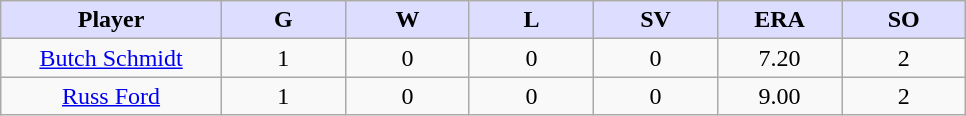<table class="wikitable sortable">
<tr>
<th style="background:#ddf; width:16%;">Player</th>
<th style="background:#ddf; width:9%;">G</th>
<th style="background:#ddf; width:9%;">W</th>
<th style="background:#ddf; width:9%;">L</th>
<th style="background:#ddf; width:9%;">SV</th>
<th style="background:#ddf; width:9%;">ERA</th>
<th style="background:#ddf; width:9%;">SO</th>
</tr>
<tr align="center">
<td><a href='#'>Butch Schmidt</a></td>
<td>1</td>
<td>0</td>
<td>0</td>
<td>0</td>
<td>7.20</td>
<td>2</td>
</tr>
<tr align="center">
<td><a href='#'>Russ Ford</a></td>
<td>1</td>
<td>0</td>
<td>0</td>
<td>0</td>
<td>9.00</td>
<td>2</td>
</tr>
</table>
